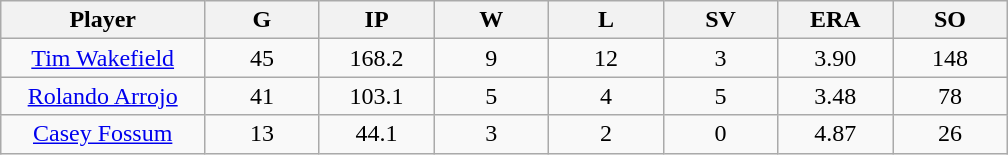<table class="wikitable sortable">
<tr>
<th bgcolor="#DDDDFF" width="16%">Player</th>
<th bgcolor="#DDDDFF" width="9%">G</th>
<th bgcolor="#DDDDFF" width="9%">IP</th>
<th bgcolor="#DDDDFF" width="9%">W</th>
<th bgcolor="#DDDDFF" width="9%">L</th>
<th bgcolor="#DDDDFF" width="9%">SV</th>
<th bgcolor="#DDDDFF" width="9%">ERA</th>
<th bgcolor="#DDDDFF" width="9%">SO</th>
</tr>
<tr align="center">
<td><a href='#'>Tim Wakefield</a></td>
<td>45</td>
<td>168.2</td>
<td>9</td>
<td>12</td>
<td>3</td>
<td>3.90</td>
<td>148</td>
</tr>
<tr align="center">
<td><a href='#'>Rolando Arrojo</a></td>
<td>41</td>
<td>103.1</td>
<td>5</td>
<td>4</td>
<td>5</td>
<td>3.48</td>
<td>78</td>
</tr>
<tr align="center">
<td><a href='#'>Casey Fossum</a></td>
<td>13</td>
<td>44.1</td>
<td>3</td>
<td>2</td>
<td>0</td>
<td>4.87</td>
<td>26</td>
</tr>
</table>
